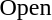<table>
<tr>
<td rowspan=2>Open</td>
<td rowspan=2></td>
<td rowspan=2></td>
<td></td>
</tr>
<tr>
<td></td>
</tr>
</table>
